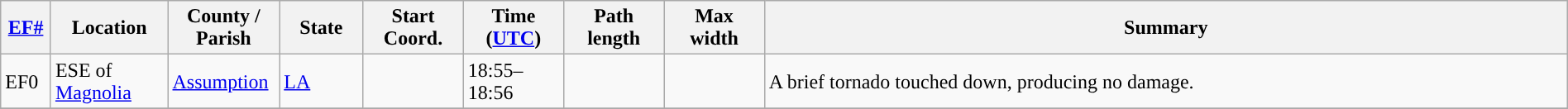<table class="wikitable sortable" style="width:100%;">
<tr>
<th scope="col"  style="width:3%; text-align:center;"><a href='#'>EF#</a></th>
<th scope="col"  style="width:7%; text-align:center;" class="unsortable">Location</th>
<th scope="col"  style="width:6%; text-align:center;" class="unsortable">County / Parish</th>
<th scope="col"  style="width:5%; text-align:center;">State</th>
<th scope="col"  style="width:6%; text-align:center;">Start Coord.</th>
<th scope="col"  style="width:6%; text-align:center;">Time (<a href='#'>UTC</a>)</th>
<th scope="col"  style="width:6%; text-align:center;">Path length</th>
<th scope="col"  style="width:6%; text-align:center;">Max width</th>
<th scope="col" class="unsortable" style="width:48%; text-align:center;">Summary</th>
</tr>
<tr>
<td>EF0</td>
<td>ESE of <a href='#'>Magnolia</a></td>
<td><a href='#'>Assumption</a></td>
<td><a href='#'>LA</a></td>
<td></td>
<td>18:55–18:56</td>
<td></td>
<td></td>
<td>A brief tornado touched down, producing no damage.</td>
</tr>
<tr>
</tr>
</table>
